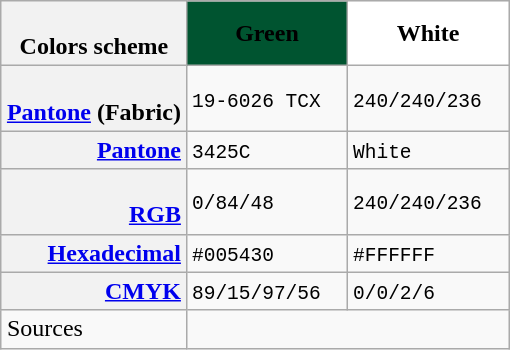<table class="wikitable" style="margin-left:auto; margin-right:auto;">
<tr>
<th><br>Colors scheme</th>
<th style="background:#005430; width:100px"><span>Green</span></th>
<th style="background:#FFFFFF; width:100px"><span>White</span></th>
</tr>
<tr>
<td style="background:#F2F2F2; text-align:right"><br><strong><a href='#'>Pantone</a> (Fabric)</strong></td>
<td><code>19-6026 TCX</code></td>
<td><code>240/240/236</code></td>
</tr>
<tr>
<td style="background:#F2F2F2; text-align:right"><strong><a href='#'>Pantone</a></strong></td>
<td><code>3425C</code></td>
<td><code>White</code></td>
</tr>
<tr>
<td style="background:#F2F2F2; text-align:right"><br><strong><a href='#'>RGB</a></strong></td>
<td><code>0/84/48</code></td>
<td><code>240/240/236</code></td>
</tr>
<tr>
<td style="background:#F2F2F2; text-align:right"><strong><a href='#'>Hexadecimal</a></strong></td>
<td><code>#005430</code></td>
<td><code>#FFFFFF</code></td>
</tr>
<tr>
<td style="background:#F2F2F2; text-align:right"><strong><a href='#'>CMYK</a></strong></td>
<td><code>89/15/97/56</code></td>
<td><code>0/0/2/6</code></td>
</tr>
<tr>
<td>Sources</td>
<td colspan="2"></td>
</tr>
</table>
